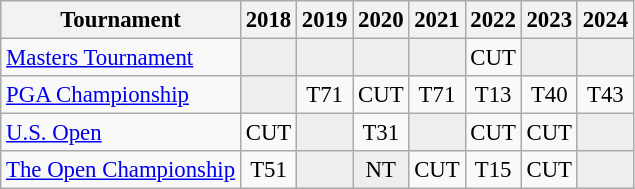<table class="wikitable" style="font-size:95%;text-align:center;">
<tr>
<th>Tournament</th>
<th>2018</th>
<th>2019</th>
<th>2020</th>
<th>2021</th>
<th>2022</th>
<th>2023</th>
<th>2024</th>
</tr>
<tr>
<td align=left><a href='#'>Masters Tournament</a></td>
<td style="background:#eeeeee;"></td>
<td style="background:#eeeeee;"></td>
<td style="background:#eeeeee;"></td>
<td style="background:#eeeeee;"></td>
<td>CUT</td>
<td style="background:#eeeeee;"></td>
<td style="background:#eeeeee;"></td>
</tr>
<tr>
<td align=left><a href='#'>PGA Championship</a></td>
<td style="background:#eeeeee;"></td>
<td>T71</td>
<td>CUT</td>
<td>T71</td>
<td>T13</td>
<td>T40</td>
<td>T43</td>
</tr>
<tr>
<td align=left><a href='#'>U.S. Open</a></td>
<td>CUT</td>
<td style="background:#eeeeee;"></td>
<td>T31</td>
<td style="background:#eeeeee;"></td>
<td>CUT</td>
<td>CUT</td>
<td style="background:#eeeeee;"></td>
</tr>
<tr>
<td align=left><a href='#'>The Open Championship</a></td>
<td>T51</td>
<td style="background:#eeeeee;"></td>
<td style="background:#eeeeee;">NT</td>
<td>CUT</td>
<td>T15</td>
<td>CUT</td>
<td style="background:#eeeeee;"></td>
</tr>
</table>
